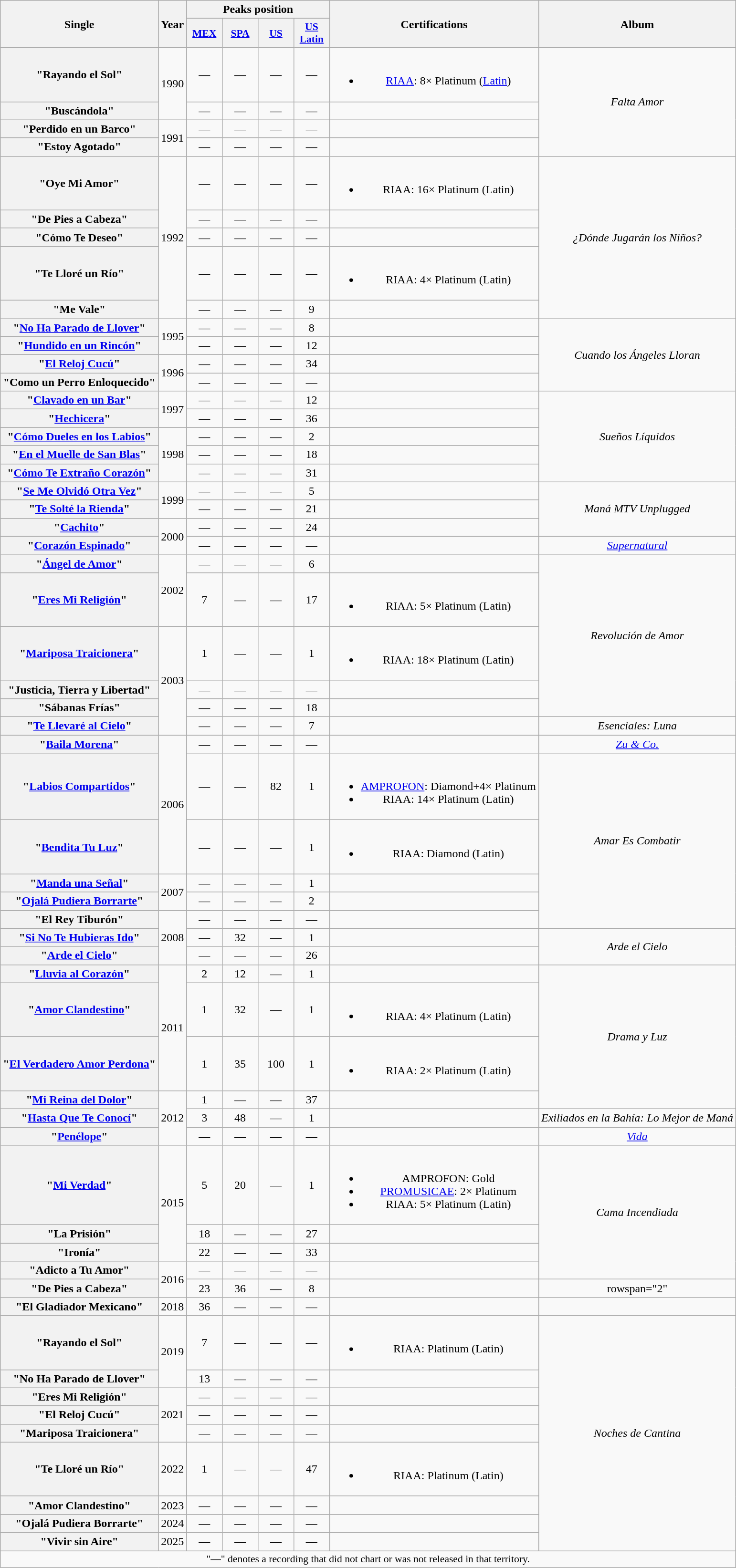<table class="wikitable plainrowheaders" style="text-align:center;">
<tr>
<th align="center" rowspan="2">Single</th>
<th align="center" rowspan="2">Year</th>
<th align="center" colspan="4">Peaks position</th>
<th align="center" rowspan="2">Certifications</th>
<th align="center" rowspan="2">Album</th>
</tr>
<tr>
<th style="width:3em;font-size:90%;"><a href='#'>MEX</a><br></th>
<th style="width:3em;font-size:90%;"><a href='#'>SPA</a><br></th>
<th style="width:3em;font-size:90%;"><a href='#'>US</a><br></th>
<th style="width:3em;font-size:90%;"><a href='#'>US Latin</a><br></th>
</tr>
<tr>
<th scope="row">"Rayando el Sol"</th>
<td align="center" rowspan="2">1990</td>
<td>—</td>
<td>—</td>
<td>—</td>
<td>—</td>
<td><br><ul><li><a href='#'>RIAA</a>: 8× Platinum (<a href='#'>Latin</a>)</li></ul></td>
<td align="center" rowspan="4"><em>Falta Amor</em></td>
</tr>
<tr>
<th scope="row">"Buscándola"</th>
<td>—</td>
<td>—</td>
<td>—</td>
<td>—</td>
<td></td>
</tr>
<tr>
<th scope="row">"Perdido en un Barco"</th>
<td align="center" rowspan="2">1991</td>
<td>—</td>
<td>—</td>
<td>—</td>
<td>—</td>
<td></td>
</tr>
<tr>
<th scope="row">"Estoy Agotado"</th>
<td>—</td>
<td>—</td>
<td>—</td>
<td>—</td>
<td></td>
</tr>
<tr>
<th scope="row">"Oye Mi Amor"</th>
<td align="center" rowspan="5">1992</td>
<td>—</td>
<td>—</td>
<td>—</td>
<td>—</td>
<td><br><ul><li>RIAA: 16× Platinum (Latin)</li></ul></td>
<td align="center" rowspan="5"><em>¿Dónde Jugarán los Niños?</em></td>
</tr>
<tr>
<th scope="row">"De Pies a Cabeza"</th>
<td>—</td>
<td>—</td>
<td>—</td>
<td>—</td>
<td></td>
</tr>
<tr>
<th scope="row">"Cómo Te Deseo"</th>
<td>—</td>
<td>—</td>
<td>—</td>
<td>—</td>
<td></td>
</tr>
<tr>
<th scope="row">"Te Lloré un Río"</th>
<td>—</td>
<td>—</td>
<td>—</td>
<td>—</td>
<td><br><ul><li>RIAA: 4× Platinum (Latin)</li></ul></td>
</tr>
<tr>
<th scope="row">"Me Vale"</th>
<td>—</td>
<td>—</td>
<td>—</td>
<td>9</td>
<td></td>
</tr>
<tr>
<th scope="row">"<a href='#'>No Ha Parado de Llover</a>"</th>
<td rowspan="2">1995</td>
<td>—</td>
<td>—</td>
<td>—</td>
<td>8</td>
<td></td>
<td align="center" rowspan="4"><em>Cuando los Ángeles Lloran</em></td>
</tr>
<tr>
<th scope="row">"<a href='#'>Hundido en un Rincón</a>"</th>
<td>—</td>
<td>—</td>
<td>—</td>
<td>12</td>
<td></td>
</tr>
<tr>
<th scope="row">"<a href='#'>El Reloj Cucú</a>"</th>
<td align="center" rowspan="2">1996</td>
<td>—</td>
<td>—</td>
<td>—</td>
<td>34</td>
<td></td>
</tr>
<tr>
<th scope="row">"Como un Perro Enloquecido"</th>
<td>—</td>
<td>—</td>
<td>—</td>
<td>—</td>
<td></td>
</tr>
<tr>
<th scope="row">"<a href='#'>Clavado en un Bar</a>"</th>
<td align="center" rowspan="2">1997</td>
<td>—</td>
<td>—</td>
<td>—</td>
<td>12</td>
<td></td>
<td align="center" rowspan="5"><em>Sueños Líquidos</em></td>
</tr>
<tr>
<th scope="row">"<a href='#'>Hechicera</a>"</th>
<td>—</td>
<td>—</td>
<td>—</td>
<td>36</td>
<td></td>
</tr>
<tr>
<th scope="row">"<a href='#'>Cómo Dueles en los Labios</a>"</th>
<td align="center" rowspan="3">1998</td>
<td>—</td>
<td>—</td>
<td>—</td>
<td>2</td>
<td></td>
</tr>
<tr>
<th scope="row">"<a href='#'>En el Muelle de San Blas</a>"</th>
<td>—</td>
<td>—</td>
<td>—</td>
<td>18</td>
<td></td>
</tr>
<tr>
<th scope="row">"<a href='#'>Cómo Te Extraño Corazón</a>"</th>
<td>—</td>
<td>—</td>
<td>—</td>
<td>31</td>
<td></td>
</tr>
<tr>
<th scope="row">"<a href='#'>Se Me Olvidó Otra Vez</a>"</th>
<td align="center" rowspan="2">1999</td>
<td>—</td>
<td>—</td>
<td>—</td>
<td>5</td>
<td></td>
<td align="center" rowspan="3"><em>Maná MTV Unplugged</em></td>
</tr>
<tr>
<th scope="row">"<a href='#'>Te Solté la Rienda</a>"</th>
<td>—</td>
<td>—</td>
<td>—</td>
<td>21</td>
<td></td>
</tr>
<tr>
<th scope="row">"<a href='#'>Cachito</a>"</th>
<td align="center" rowspan="2">2000</td>
<td>—</td>
<td>—</td>
<td>—</td>
<td>24</td>
<td></td>
</tr>
<tr>
<th scope="row">"<a href='#'>Corazón Espinado</a>"<br></th>
<td>—</td>
<td>—</td>
<td>—</td>
<td>—</td>
<td></td>
<td align="center"><em><a href='#'>Supernatural</a></em></td>
</tr>
<tr>
<th scope="row">"<a href='#'>Ángel de Amor</a>"</th>
<td align="center" rowspan="2">2002</td>
<td>—</td>
<td>—</td>
<td>—</td>
<td>6</td>
<td></td>
<td align="center" rowspan="5"><em>Revolución de Amor</em></td>
</tr>
<tr>
<th scope="row">"<a href='#'>Eres Mi Religión</a>"</th>
<td>7</td>
<td>—</td>
<td>—</td>
<td>17</td>
<td><br><ul><li>RIAA: 5× Platinum (Latin)</li></ul></td>
</tr>
<tr>
<th scope="row">"<a href='#'>Mariposa Traicionera</a>"</th>
<td align="center" rowspan="4">2003</td>
<td>1</td>
<td>—</td>
<td>—</td>
<td>1</td>
<td><br><ul><li>RIAA: 18× Platinum (Latin)</li></ul></td>
</tr>
<tr>
<th scope="row">"Justicia, Tierra y Libertad"</th>
<td>—</td>
<td>—</td>
<td>—</td>
<td>—</td>
<td></td>
</tr>
<tr>
<th scope="row">"Sábanas Frías"<br></th>
<td>—</td>
<td>—</td>
<td>—</td>
<td>18</td>
<td></td>
</tr>
<tr>
<th scope="row">"<a href='#'>Te Llevaré al Cielo</a>"</th>
<td>—</td>
<td>—</td>
<td>—</td>
<td>7</td>
<td></td>
<td align="center"><em>Esenciales: Luna</em></td>
</tr>
<tr>
<th scope="row">"<a href='#'>Baila Morena</a>"<br></th>
<td align="center" rowspan="3">2006</td>
<td>—</td>
<td>—</td>
<td>—</td>
<td>—</td>
<td></td>
<td align="center"><em><a href='#'>Zu & Co.</a></em></td>
</tr>
<tr>
<th scope="row">"<a href='#'>Labios Compartidos</a>"</th>
<td>—</td>
<td>—</td>
<td>82</td>
<td>1</td>
<td><br><ul><li><a href='#'>AMPROFON</a>: Diamond+4× Platinum</li><li>RIAA: 14× Platinum (Latin)</li></ul></td>
<td align="center" rowspan="5"><em>Amar Es Combatir</em></td>
</tr>
<tr>
<th scope="row">"<a href='#'>Bendita Tu Luz</a>"<br></th>
<td>—</td>
<td>—</td>
<td>—</td>
<td>1</td>
<td><br><ul><li>RIAA: Diamond (Latin)</li></ul></td>
</tr>
<tr>
<th scope="row">"<a href='#'>Manda una Señal</a>"</th>
<td align="center" rowspan="2">2007</td>
<td>—</td>
<td>—</td>
<td>—</td>
<td>1</td>
<td></td>
</tr>
<tr>
<th scope="row">"<a href='#'>Ojalá Pudiera Borrarte</a>"</th>
<td>—</td>
<td>—</td>
<td>—</td>
<td>2</td>
<td></td>
</tr>
<tr>
<th scope="row">"El Rey Tiburón"</th>
<td align="center" rowspan="3">2008</td>
<td>—</td>
<td>—</td>
<td>—</td>
<td>—</td>
<td></td>
</tr>
<tr>
<th scope="row">"<a href='#'>Si No Te Hubieras Ido</a>"</th>
<td>—</td>
<td>32</td>
<td>—</td>
<td>1</td>
<td></td>
<td align="center" rowspan="2"><em>Arde el Cielo</em></td>
</tr>
<tr>
<th scope="row">"<a href='#'>Arde el Cielo</a>"</th>
<td>—</td>
<td>—</td>
<td>—</td>
<td>26</td>
<td></td>
</tr>
<tr>
<th scope="row">"<a href='#'>Lluvia al Corazón</a>"</th>
<td align="center" rowspan="3">2011</td>
<td>2</td>
<td>12</td>
<td>—</td>
<td>1</td>
<td></td>
<td align="center" rowspan="4"><em>Drama y Luz</em></td>
</tr>
<tr>
<th scope="row">"<a href='#'>Amor Clandestino</a>"</th>
<td>1</td>
<td>32</td>
<td>—</td>
<td>1</td>
<td><br><ul><li>RIAA: 4× Platinum (Latin)</li></ul></td>
</tr>
<tr>
<th scope="row">"<a href='#'>El Verdadero Amor Perdona</a>"<br></th>
<td>1</td>
<td>35</td>
<td>100</td>
<td>1</td>
<td><br><ul><li>RIAA: 2× Platinum (Latin)</li></ul></td>
</tr>
<tr>
<th scope="row">"<a href='#'>Mi Reina del Dolor</a>"</th>
<td align="center" rowspan="3">2012</td>
<td>1</td>
<td>—</td>
<td>—</td>
<td>37</td>
<td></td>
</tr>
<tr>
<th scope="row">"<a href='#'>Hasta Que Te Conocí</a>"</th>
<td>3</td>
<td>48</td>
<td>—</td>
<td>1</td>
<td></td>
<td align="center"><em>Exiliados en la Bahía: Lo Mejor de Maná</em></td>
</tr>
<tr>
<th scope="row">"<a href='#'>Penélope</a>"<br></th>
<td>—</td>
<td>—</td>
<td>—</td>
<td>—</td>
<td></td>
<td align="center"><em><a href='#'>Vida</a></em></td>
</tr>
<tr>
<th scope="row">"<a href='#'>Mi Verdad</a>"<br></th>
<td rowspan="3">2015</td>
<td>5</td>
<td>20</td>
<td>—</td>
<td>1</td>
<td><br><ul><li>AMPROFON: Gold</li><li><a href='#'>PROMUSICAE</a>: 2× Platinum</li><li>RIAA: 5× Platinum (Latin)</li></ul></td>
<td rowspan="4"><em>Cama Incendiada</em></td>
</tr>
<tr>
<th scope="row">"La Prisión"</th>
<td>18</td>
<td>—</td>
<td>—</td>
<td>27</td>
<td></td>
</tr>
<tr>
<th scope="row">"Ironía"</th>
<td>22</td>
<td>—</td>
<td>—</td>
<td>33</td>
<td></td>
</tr>
<tr>
<th scope="row">"Adicto a Tu Amor"</th>
<td rowspan="2">2016</td>
<td>—</td>
<td>—</td>
<td>—</td>
<td>—</td>
<td></td>
</tr>
<tr>
<th scope="row">"De Pies a Cabeza"<br></th>
<td>23</td>
<td>36</td>
<td>—</td>
<td>8</td>
<td></td>
<td>rowspan="2" </td>
</tr>
<tr>
<th scope="row">"El Gladiador Mexicano"</th>
<td>2018</td>
<td>36</td>
<td>—</td>
<td>—</td>
<td>—</td>
<td></td>
</tr>
<tr>
<th scope="row">"Rayando el Sol"<br></th>
<td align="center" rowspan="2">2019</td>
<td>7</td>
<td>—</td>
<td>—</td>
<td>—</td>
<td><br><ul><li>RIAA: Platinum (Latin)</li></ul></td>
<td rowspan="9"><em>Noches de Cantina</em></td>
</tr>
<tr>
<th scope="row">"No Ha Parado de Llover"<br></th>
<td>13</td>
<td>—</td>
<td>—</td>
<td>—</td>
<td></td>
</tr>
<tr>
<th scope="row">"Eres Mi Religión" <br></th>
<td align="center" rowspan="3">2021</td>
<td>—</td>
<td>—</td>
<td>—</td>
<td>—</td>
<td></td>
</tr>
<tr>
<th scope="row">"El Reloj Cucú" <br></th>
<td>—</td>
<td>—</td>
<td>—</td>
<td>—</td>
<td></td>
</tr>
<tr>
<th scope="row">"Mariposa Traicionera" <br></th>
<td>—</td>
<td>—</td>
<td>—</td>
<td>—</td>
<td></td>
</tr>
<tr>
<th scope="row">"Te Lloré un Río"<br></th>
<td>2022</td>
<td>1</td>
<td>—</td>
<td>—</td>
<td>47</td>
<td><br><ul><li>RIAA: Platinum (Latin)</li></ul></td>
</tr>
<tr>
<th scope="row">"Amor Clandestino" <br></th>
<td>2023</td>
<td>—</td>
<td>—</td>
<td>—</td>
<td>—</td>
<td></td>
</tr>
<tr>
<th scope="row">"Ojalá Pudiera Borrarte" <br></th>
<td>2024</td>
<td>—</td>
<td>—</td>
<td>—</td>
<td>—</td>
<td></td>
</tr>
<tr>
<th scope="row">"Vivir sin Aire" <br></th>
<td>2025</td>
<td>—</td>
<td>—</td>
<td>—</td>
<td>—</td>
<td></td>
</tr>
<tr>
<td colspan="11" align="center" style="font-size:90%">"—" denotes a recording that did not chart or was not released in that territory.</td>
</tr>
</table>
